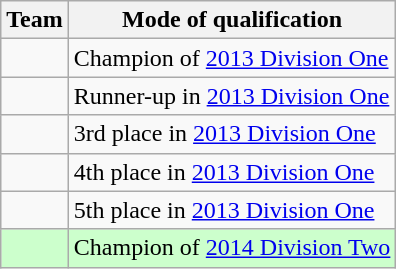<table class="wikitable">
<tr>
<th>Team</th>
<th>Mode of qualification</th>
</tr>
<tr>
<td></td>
<td>Champion of <a href='#'>2013 Division One</a></td>
</tr>
<tr>
<td></td>
<td>Runner-up in <a href='#'>2013 Division One</a></td>
</tr>
<tr>
<td></td>
<td>3rd place in <a href='#'>2013 Division One</a></td>
</tr>
<tr>
<td></td>
<td>4th place in <a href='#'>2013 Division One</a></td>
</tr>
<tr>
<td></td>
<td>5th place in <a href='#'>2013 Division One</a></td>
</tr>
<tr style="background:#cfc;">
<td></td>
<td>Champion of <a href='#'>2014 Division Two</a></td>
</tr>
</table>
